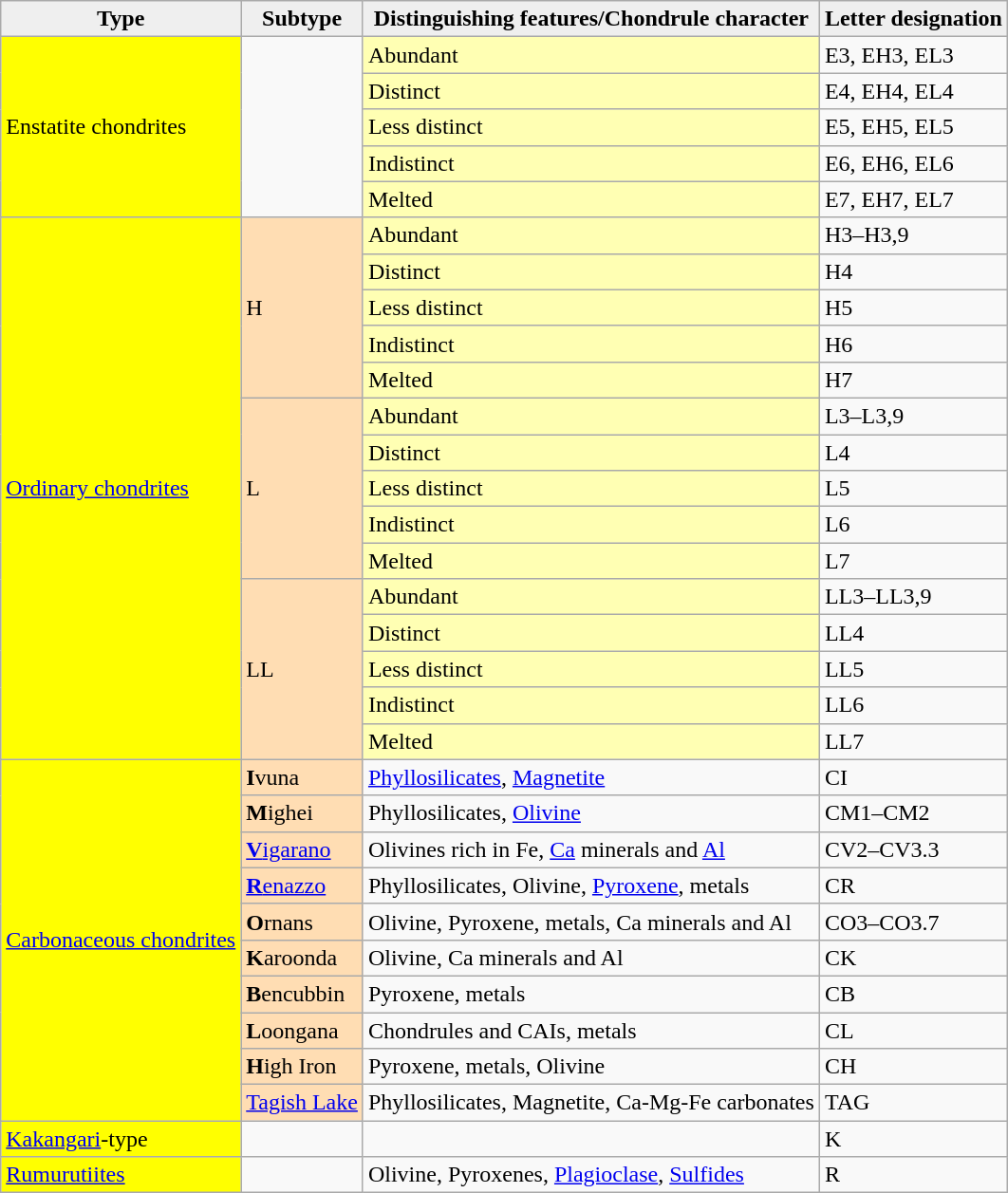<table class="wikitable">
<tr ---->
<th style="background:#efefef;">Type</th>
<th style="background:#efefef;">Subtype</th>
<th style="background:#efefef;">Distinguishing features/Chondrule character</th>
<th style="background:#efefef;">Letter designation</th>
</tr>
<tr ---->
<td rowspan="5" style="background:#FFFF00">Enstatite chondrites</td>
<td rowspan="5"></td>
<td style="background:#FFFFB3">Abundant</td>
<td>E3, EH3, EL3</td>
</tr>
<tr ---->
<td style="background:#FFFFB3">Distinct</td>
<td>E4, EH4, EL4</td>
</tr>
<tr ---->
<td style="background:#FFFFB3">Less distinct</td>
<td>E5, EH5, EL5</td>
</tr>
<tr ---->
<td style="background:#FFFFB3">Indistinct</td>
<td>E6, EH6, EL6</td>
</tr>
<tr ---->
<td style="background:#FFFFB3">Melted</td>
<td>E7, EH7, EL7</td>
</tr>
<tr ---->
<td rowspan="15" style="background:#FFFF00"><a href='#'>Ordinary chondrites</a></td>
<td rowspan="5"  style="background:#FFDDB3">H</td>
<td style="background:#FFFFB3">Abundant</td>
<td>H3–H3,9</td>
</tr>
<tr ---->
<td style="background:#FFFFB3">Distinct</td>
<td>H4</td>
</tr>
<tr ---->
<td style="background:#FFFFB3">Less distinct</td>
<td>H5</td>
</tr>
<tr ---->
<td style="background:#FFFFB3">Indistinct</td>
<td>H6</td>
</tr>
<tr ---->
<td style="background:#FFFFB3">Melted</td>
<td>H7</td>
</tr>
<tr ---->
<td rowspan="5" style="background:#FFDDB3">L</td>
<td style="background:#FFFFB3">Abundant</td>
<td>L3–L3,9</td>
</tr>
<tr ---->
<td style="background:#FFFFB3">Distinct</td>
<td>L4</td>
</tr>
<tr ---->
<td style="background:#FFFFB3">Less distinct</td>
<td>L5</td>
</tr>
<tr ---->
<td style="background:#FFFFB3">Indistinct</td>
<td>L6</td>
</tr>
<tr ---->
<td style="background:#FFFFB3">Melted</td>
<td>L7</td>
</tr>
<tr ---->
<td rowspan="5" style="background:#FFDDB3">LL</td>
<td style="background:#FFFFB3">Abundant</td>
<td>LL3–LL3,9</td>
</tr>
<tr ---->
<td style="background:#FFFFB3">Distinct</td>
<td>LL4</td>
</tr>
<tr ---->
<td style="background:#FFFFB3">Less distinct</td>
<td>LL5</td>
</tr>
<tr ---->
<td style="background:#FFFFB3">Indistinct</td>
<td>LL6</td>
</tr>
<tr ---->
<td style="background:#FFFFB3">Melted</td>
<td>LL7</td>
</tr>
<tr ---->
<td rowspan="10" style="background:#FFFF00"><a href='#'>Carbonaceous chondrites</a></td>
<td style="background:#FFDDB3"><strong>I</strong>vuna</td>
<td><a href='#'>Phyllosilicates</a>, <a href='#'>Magnetite</a></td>
<td>CI</td>
</tr>
<tr ---->
<td style="background:#FFDDB3"><strong>M</strong>ighei</td>
<td>Phyllosilicates, <a href='#'>Olivine</a></td>
<td>CM1–CM2</td>
</tr>
<tr ---->
<td style="background:#FFDDB3"><a href='#'><strong>V</strong>igarano</a></td>
<td>Olivines rich in Fe, <a href='#'>Ca</a> minerals and <a href='#'>Al</a></td>
<td>CV2–CV3.3</td>
</tr>
<tr ---->
<td style="background:#FFDDB3"><a href='#'><strong>R</strong>enazzo</a></td>
<td>Phyllosilicates, Olivine, <a href='#'>Pyroxene</a>, metals</td>
<td>CR</td>
</tr>
<tr ---->
<td style="background:#FFDDB3"><strong>O</strong>rnans</td>
<td>Olivine, Pyroxene, metals, Ca minerals and Al</td>
<td>CO3–CO3.7</td>
</tr>
<tr ---->
<td style="background:#FFDDB3"><strong>K</strong>aroonda</td>
<td>Olivine, Ca minerals and Al</td>
<td>CK</td>
</tr>
<tr ---->
<td style="background:#FFDDB3"><strong>B</strong>encubbin</td>
<td>Pyroxene, metals</td>
<td>CB</td>
</tr>
<tr ---->
<td style="background:#FFDDB3"><strong>L</strong>oongana</td>
<td>Chondrules and CAIs, metals</td>
<td>CL</td>
</tr>
<tr ---->
<td style="background:#FFDDB3"><strong>H</strong>igh Iron</td>
<td>Pyroxene, metals, Olivine</td>
<td>CH</td>
</tr>
<tr ---->
<td style="background:#FFDDB3"><a href='#'>Tagish Lake</a></td>
<td>Phyllosilicates, Magnetite, Ca-Mg-Fe carbonates</td>
<td>TAG</td>
</tr>
<tr ---->
<td style="background:#FFFF00"><a href='#'>Kakangari</a>-type</td>
<td> </td>
<td> </td>
<td>K</td>
</tr>
<tr ---->
<td style="background:#FFFF00"><a href='#'>Rumurutiites</a></td>
<td> </td>
<td>Olivine, Pyroxenes, <a href='#'>Plagioclase</a>, <a href='#'>Sulfides</a></td>
<td>R</td>
</tr>
</table>
